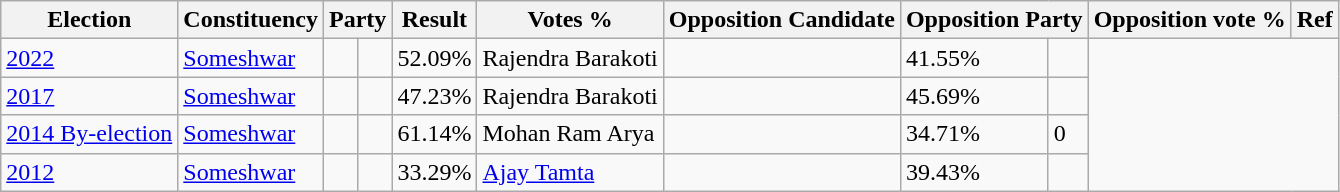<table class="wikitable sortable">
<tr>
<th>Election</th>
<th>Constituency</th>
<th colspan="2">Party</th>
<th>Result</th>
<th>Votes %</th>
<th>Opposition Candidate</th>
<th colspan="2">Opposition Party</th>
<th>Opposition vote %</th>
<th>Ref</th>
</tr>
<tr>
<td><a href='#'>2022</a></td>
<td><a href='#'>Someshwar</a></td>
<td></td>
<td></td>
<td>52.09%</td>
<td>Rajendra Barakoti</td>
<td></td>
<td>41.55%</td>
<td></td>
</tr>
<tr>
<td><a href='#'>2017</a></td>
<td><a href='#'>Someshwar</a></td>
<td></td>
<td></td>
<td>47.23%</td>
<td>Rajendra Barakoti</td>
<td></td>
<td>45.69%</td>
<td></td>
</tr>
<tr>
<td><a href='#'>2014 By-election</a></td>
<td><a href='#'>Someshwar</a></td>
<td></td>
<td></td>
<td>61.14%</td>
<td>Mohan Ram Arya</td>
<td></td>
<td>34.71%</td>
<td>0</td>
</tr>
<tr>
<td><a href='#'>2012</a></td>
<td><a href='#'>Someshwar</a></td>
<td></td>
<td></td>
<td>33.29%</td>
<td><a href='#'>Ajay Tamta</a></td>
<td></td>
<td>39.43%</td>
<td></td>
</tr>
</table>
